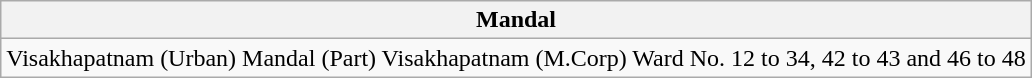<table class="wikitable sortable static-row-numbers static-row-header-hash">
<tr>
<th>Mandal</th>
</tr>
<tr>
<td>Visakhapatnam (Urban) Mandal (Part) Visakhapatnam (M.Corp) Ward No. 12 to 34, 42 to 43 and 46 to 48</td>
</tr>
</table>
